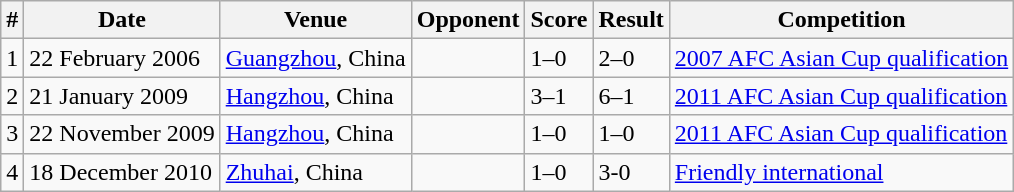<table class="wikitable">
<tr>
<th>#</th>
<th>Date</th>
<th>Venue</th>
<th>Opponent</th>
<th>Score</th>
<th>Result</th>
<th>Competition</th>
</tr>
<tr>
<td>1</td>
<td>22 February 2006</td>
<td><a href='#'>Guangzhou</a>, China</td>
<td></td>
<td>1–0</td>
<td>2–0</td>
<td><a href='#'>2007 AFC Asian Cup qualification</a></td>
</tr>
<tr>
<td>2</td>
<td>21 January 2009</td>
<td><a href='#'>Hangzhou</a>, China</td>
<td></td>
<td>3–1</td>
<td>6–1</td>
<td><a href='#'>2011 AFC Asian Cup qualification</a></td>
</tr>
<tr>
<td>3</td>
<td>22 November 2009</td>
<td><a href='#'>Hangzhou</a>, China</td>
<td></td>
<td>1–0</td>
<td>1–0</td>
<td><a href='#'>2011 AFC Asian Cup qualification</a></td>
</tr>
<tr>
<td>4</td>
<td>18 December 2010</td>
<td><a href='#'>Zhuhai</a>, China</td>
<td></td>
<td>1–0</td>
<td>3-0</td>
<td><a href='#'>Friendly international</a></td>
</tr>
</table>
